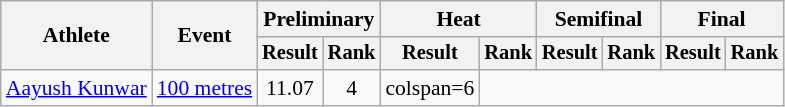<table class="wikitable" style="font-size:90%">
<tr>
<th rowspan="2">Athlete</th>
<th rowspan="2">Event</th>
<th colspan="2">Preliminary</th>
<th colspan="2">Heat</th>
<th colspan="2">Semifinal</th>
<th colspan="2">Final</th>
</tr>
<tr style="font-size:95%">
<th>Result</th>
<th>Rank</th>
<th>Result</th>
<th>Rank</th>
<th>Result</th>
<th>Rank</th>
<th>Result</th>
<th>Rank</th>
</tr>
<tr align=center>
<td align=left><a href='#'>Aayush Kunwar</a></td>
<td align=left><a href='#'>100 metres</a></td>
<td>11.07</td>
<td>4</td>
<td>colspan=6 </td>
</tr>
</table>
